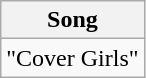<table class="wikitable">
<tr>
<th>Song</th>
</tr>
<tr>
<td>"Cover Girls"</td>
</tr>
</table>
